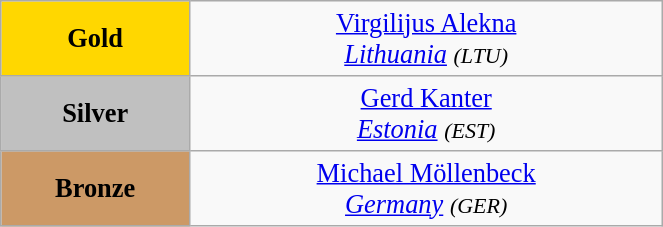<table class="wikitable" style=" text-align:center; font-size:110%;" width="35%">
<tr>
<td bgcolor="gold"><strong>Gold</strong></td>
<td> <a href='#'>Virgilijus Alekna</a><br><em><a href='#'>Lithuania</a> <small>(LTU)</small></em></td>
</tr>
<tr>
<td bgcolor="silver"><strong>Silver</strong></td>
<td> <a href='#'>Gerd Kanter</a><br><em><a href='#'>Estonia</a> <small>(EST)</small></em></td>
</tr>
<tr>
<td bgcolor="CC9966"><strong>Bronze</strong></td>
<td> <a href='#'>Michael Möllenbeck</a><br><em><a href='#'>Germany</a> <small>(GER)</small></em></td>
</tr>
</table>
